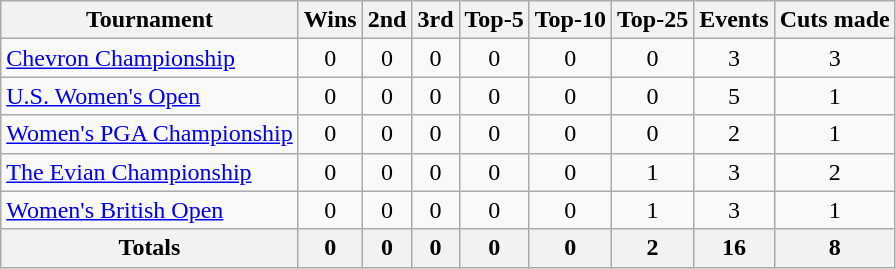<table class=wikitable style=text-align:center>
<tr>
<th>Tournament</th>
<th>Wins</th>
<th>2nd</th>
<th>3rd</th>
<th>Top-5</th>
<th>Top-10</th>
<th>Top-25</th>
<th>Events</th>
<th>Cuts made</th>
</tr>
<tr>
<td align=left><a href='#'>Chevron Championship</a></td>
<td>0</td>
<td>0</td>
<td>0</td>
<td>0</td>
<td>0</td>
<td>0</td>
<td>3</td>
<td>3</td>
</tr>
<tr>
<td align=left><a href='#'>U.S. Women's Open</a></td>
<td>0</td>
<td>0</td>
<td>0</td>
<td>0</td>
<td>0</td>
<td>0</td>
<td>5</td>
<td>1</td>
</tr>
<tr>
<td align=left><a href='#'>Women's PGA Championship</a></td>
<td>0</td>
<td>0</td>
<td>0</td>
<td>0</td>
<td>0</td>
<td>0</td>
<td>2</td>
<td>1</td>
</tr>
<tr>
<td align=left><a href='#'>The Evian Championship</a></td>
<td>0</td>
<td>0</td>
<td>0</td>
<td>0</td>
<td>0</td>
<td>1</td>
<td>3</td>
<td>2</td>
</tr>
<tr>
<td align=left><a href='#'>Women's British Open</a></td>
<td>0</td>
<td>0</td>
<td>0</td>
<td>0</td>
<td>0</td>
<td>1</td>
<td>3</td>
<td>1</td>
</tr>
<tr>
<th>Totals</th>
<th>0</th>
<th>0</th>
<th>0</th>
<th>0</th>
<th>0</th>
<th>2</th>
<th>16</th>
<th>8</th>
</tr>
</table>
